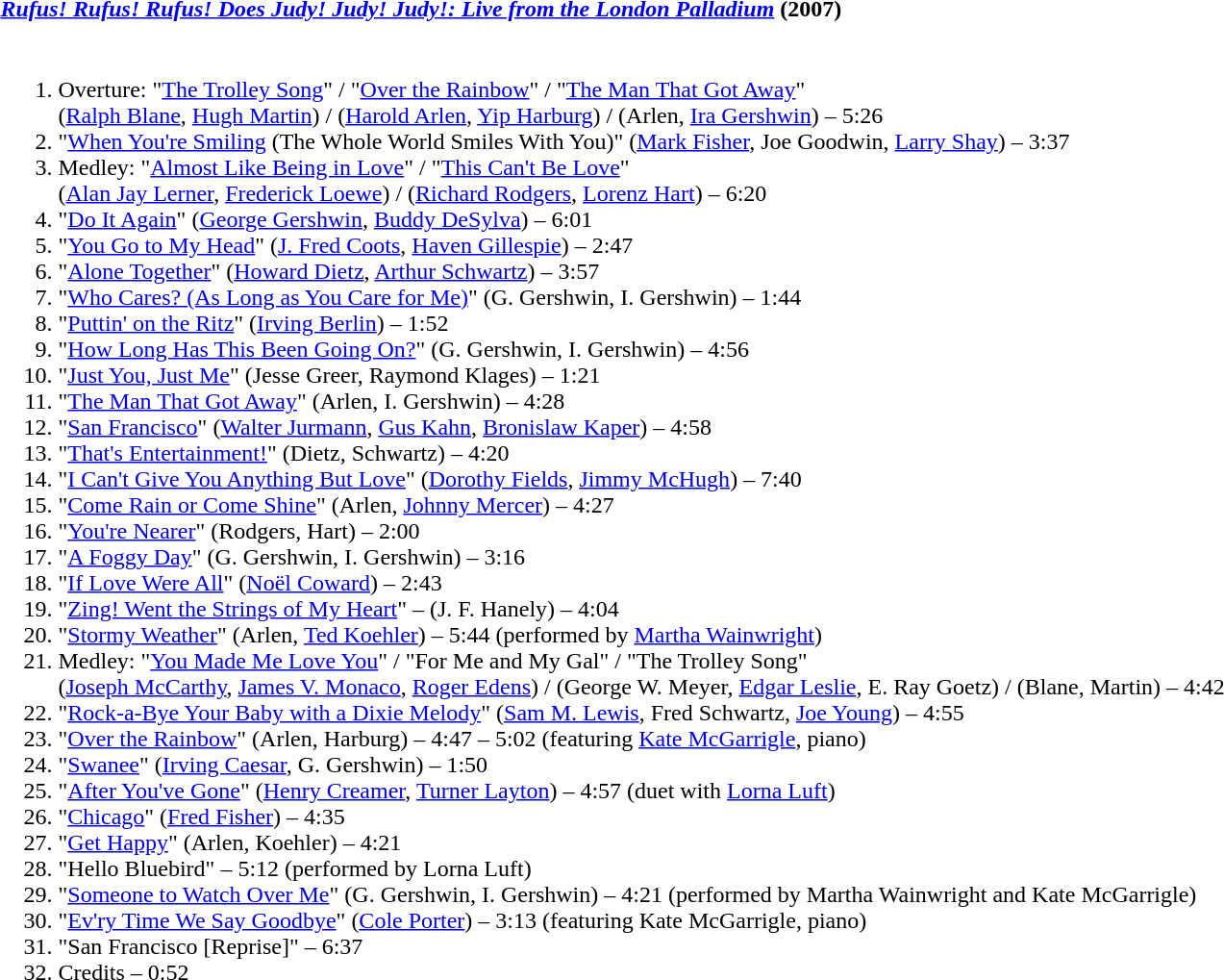<table class="collapsible collapsed" border="0" style="margin-right:20.45em">
<tr>
<th style="width:100%; text-align:left;"><em><a href='#'>Rufus! Rufus! Rufus! Does Judy! Judy! Judy!: Live from the London Palladium</a></em> (2007)</th>
<th></th>
</tr>
<tr>
<td colspan="2"><br><ol><li>Overture: "<a href='#'>The Trolley Song</a>" / "<a href='#'>Over the Rainbow</a>" / "<a href='#'>The Man That Got Away</a>"<br>(<a href='#'>Ralph Blane</a>, <a href='#'>Hugh Martin</a>) / (<a href='#'>Harold Arlen</a>, <a href='#'>Yip Harburg</a>) / (Arlen, <a href='#'>Ira Gershwin</a>) – 5:26</li><li>"<a href='#'>When You're Smiling</a> (The Whole World Smiles With You)" (<a href='#'>Mark Fisher</a>, Joe Goodwin, <a href='#'>Larry Shay</a>) – 3:37</li><li>Medley: "<a href='#'>Almost Like Being in Love</a>" / "<a href='#'>This Can't Be Love</a>"<br>(<a href='#'>Alan Jay Lerner</a>, <a href='#'>Frederick Loewe</a>) / (<a href='#'>Richard Rodgers</a>, <a href='#'>Lorenz Hart</a>) – 6:20</li><li>"<a href='#'>Do It Again</a>" (<a href='#'>George Gershwin</a>, <a href='#'>Buddy DeSylva</a>) – 6:01</li><li>"<a href='#'>You Go to My Head</a>" (<a href='#'>J. Fred Coots</a>, <a href='#'>Haven Gillespie</a>) – 2:47</li><li>"<a href='#'>Alone Together</a>" (<a href='#'>Howard Dietz</a>, <a href='#'>Arthur Schwartz</a>) – 3:57</li><li>"<a href='#'>Who Cares? (As Long as You Care for Me)</a>" (G. Gershwin, I. Gershwin) – 1:44</li><li>"<a href='#'>Puttin' on the Ritz</a>" (<a href='#'>Irving Berlin</a>) – 1:52</li><li>"<a href='#'>How Long Has This Been Going On?</a>" (G. Gershwin, I. Gershwin) – 4:56</li><li>"<a href='#'>Just You, Just Me</a>" (Jesse Greer, Raymond Klages) – 1:21</li><li>"<a href='#'>The Man That Got Away</a>" (Arlen, I. Gershwin) – 4:28</li><li>"<a href='#'>San Francisco</a>" (<a href='#'>Walter Jurmann</a>, <a href='#'>Gus Kahn</a>, <a href='#'>Bronislaw Kaper</a>) – 4:58</li><li>"<a href='#'>That's Entertainment!</a>" (Dietz, Schwartz) – 4:20</li><li>"<a href='#'>I Can't Give You Anything But Love</a>" (<a href='#'>Dorothy Fields</a>, <a href='#'>Jimmy McHugh</a>) – 7:40</li><li>"<a href='#'>Come Rain or Come Shine</a>" (Arlen, <a href='#'>Johnny Mercer</a>) – 4:27</li><li>"<a href='#'>You're Nearer</a>" (Rodgers, Hart) – 2:00</li><li>"<a href='#'>A Foggy Day</a>" (G. Gershwin, I. Gershwin) – 3:16</li><li>"<a href='#'>If Love Were All</a>" (<a href='#'>Noël Coward</a>) – 2:43</li><li>"<a href='#'>Zing! Went the Strings of My Heart</a>" – (J. F. Hanely) – 4:04</li><li>"<a href='#'>Stormy Weather</a>" (Arlen, <a href='#'>Ted Koehler</a>) – 5:44 (performed by <a href='#'>Martha Wainwright</a>)</li><li>Medley: "<a href='#'>You Made Me Love You</a>" / "For Me and My Gal" / "The Trolley Song"<br>(<a href='#'>Joseph McCarthy</a>, <a href='#'>James V. Monaco</a>, <a href='#'>Roger Edens</a>) / (George W. Meyer, <a href='#'>Edgar Leslie</a>, E. Ray Goetz) / (Blane, Martin) – 4:42</li><li>"<a href='#'>Rock-a-Bye Your Baby with a Dixie Melody</a>" (<a href='#'>Sam M. Lewis</a>, Fred Schwartz, <a href='#'>Joe Young</a>) – 4:55</li><li>"<a href='#'>Over the Rainbow</a>" (Arlen, Harburg) – 4:47  – 5:02 (featuring <a href='#'>Kate McGarrigle</a>, piano)</li><li>"<a href='#'>Swanee</a>" (<a href='#'>Irving Caesar</a>, G. Gershwin) – 1:50</li><li>"<a href='#'>After You've Gone</a>" (<a href='#'>Henry Creamer</a>, <a href='#'>Turner Layton</a>) – 4:57 (duet with <a href='#'>Lorna Luft</a>)</li><li>"<a href='#'>Chicago</a>" (<a href='#'>Fred Fisher</a>) – 4:35</li><li>"<a href='#'>Get Happy</a>" (Arlen, Koehler) – 4:21</li><li>"Hello Bluebird" – 5:12 (performed by Lorna Luft)</li><li>"<a href='#'>Someone to Watch Over Me</a>" (G. Gershwin, I. Gershwin) – 4:21 (performed by Martha Wainwright and Kate McGarrigle)</li><li>"<a href='#'>Ev'ry Time We Say Goodbye</a>" (<a href='#'>Cole Porter</a>) – 3:13 (featuring Kate McGarrigle, piano)</li><li>"San Francisco [Reprise]" – 6:37</li><li>Credits – 0:52</li></ol></td>
</tr>
</table>
